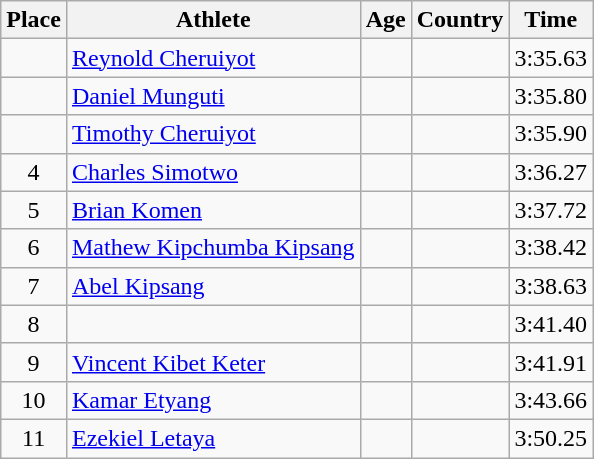<table class="wikitable mw-datatable sortable">
<tr>
<th>Place</th>
<th>Athlete</th>
<th>Age</th>
<th>Country</th>
<th>Time</th>
</tr>
<tr>
<td align=center></td>
<td><a href='#'>Reynold Cheruiyot</a></td>
<td></td>
<td></td>
<td>3:35.63</td>
</tr>
<tr>
<td align=center></td>
<td><a href='#'>Daniel Munguti</a></td>
<td></td>
<td></td>
<td>3:35.80</td>
</tr>
<tr>
<td align=center></td>
<td><a href='#'>Timothy Cheruiyot</a></td>
<td></td>
<td></td>
<td>3:35.90</td>
</tr>
<tr>
<td align=center>4</td>
<td><a href='#'>Charles Simotwo</a></td>
<td></td>
<td></td>
<td>3:36.27</td>
</tr>
<tr>
<td align=center>5</td>
<td><a href='#'>Brian Komen</a></td>
<td></td>
<td></td>
<td>3:37.72</td>
</tr>
<tr>
<td align=center>6</td>
<td><a href='#'>Mathew Kipchumba Kipsang</a></td>
<td></td>
<td></td>
<td>3:38.42</td>
</tr>
<tr>
<td align=center>7</td>
<td><a href='#'>Abel Kipsang</a></td>
<td></td>
<td></td>
<td>3:38.63</td>
</tr>
<tr>
<td align=center>8</td>
<td></td>
<td></td>
<td></td>
<td>3:41.40</td>
</tr>
<tr>
<td align=center>9</td>
<td><a href='#'>Vincent Kibet Keter</a></td>
<td></td>
<td></td>
<td>3:41.91</td>
</tr>
<tr>
<td align=center>10</td>
<td><a href='#'>Kamar Etyang</a></td>
<td></td>
<td></td>
<td>3:43.66</td>
</tr>
<tr>
<td align=center>11</td>
<td><a href='#'>Ezekiel Letaya</a></td>
<td></td>
<td></td>
<td>3:50.25</td>
</tr>
</table>
